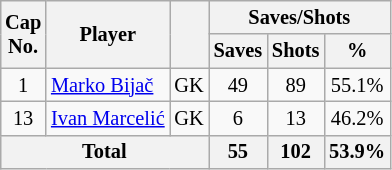<table class="wikitable sortable" style="text-align: center; font-size: 85%; margin-left: 1em;">
<tr>
<th rowspan="2">Cap<br>No.</th>
<th rowspan="2">Player</th>
<th rowspan="2"></th>
<th colspan="3">Saves/Shots</th>
</tr>
<tr>
<th>Saves</th>
<th>Shots</th>
<th>%</th>
</tr>
<tr>
<td>1</td>
<td style="text-align: left;" data-sort-value="Bijač, Marko"><a href='#'>Marko Bijač</a></td>
<td>GK</td>
<td>49</td>
<td>89</td>
<td>55.1%</td>
</tr>
<tr>
<td>13</td>
<td style="text-align: left;" data-sort-value="Marcelić, Ivan"><a href='#'>Ivan Marcelić</a></td>
<td>GK</td>
<td>6</td>
<td>13</td>
<td>46.2%</td>
</tr>
<tr>
<th colspan="3">Total</th>
<th>55</th>
<th>102</th>
<th>53.9%</th>
</tr>
</table>
